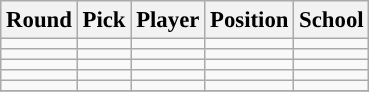<table class="wikitable" style="font-size: 95%;">
<tr>
<th scope="col">Round</th>
<th scope="col">Pick</th>
<th scope="col">Player</th>
<th scope="col">Position</th>
<th scope="col">School</th>
</tr>
<tr align="center">
<td align=center></td>
<td></td>
<td></td>
<td></td>
<td></td>
</tr>
<tr align="center">
<td align=center></td>
<td></td>
<td></td>
<td></td>
<td></td>
</tr>
<tr align="center">
<td align=center></td>
<td></td>
<td></td>
<td></td>
<td></td>
</tr>
<tr align="center">
<td align=center></td>
<td></td>
<td></td>
<td></td>
<td></td>
</tr>
<tr align="center">
<td align=center></td>
<td></td>
<td></td>
<td></td>
<td></td>
</tr>
<tr>
</tr>
</table>
